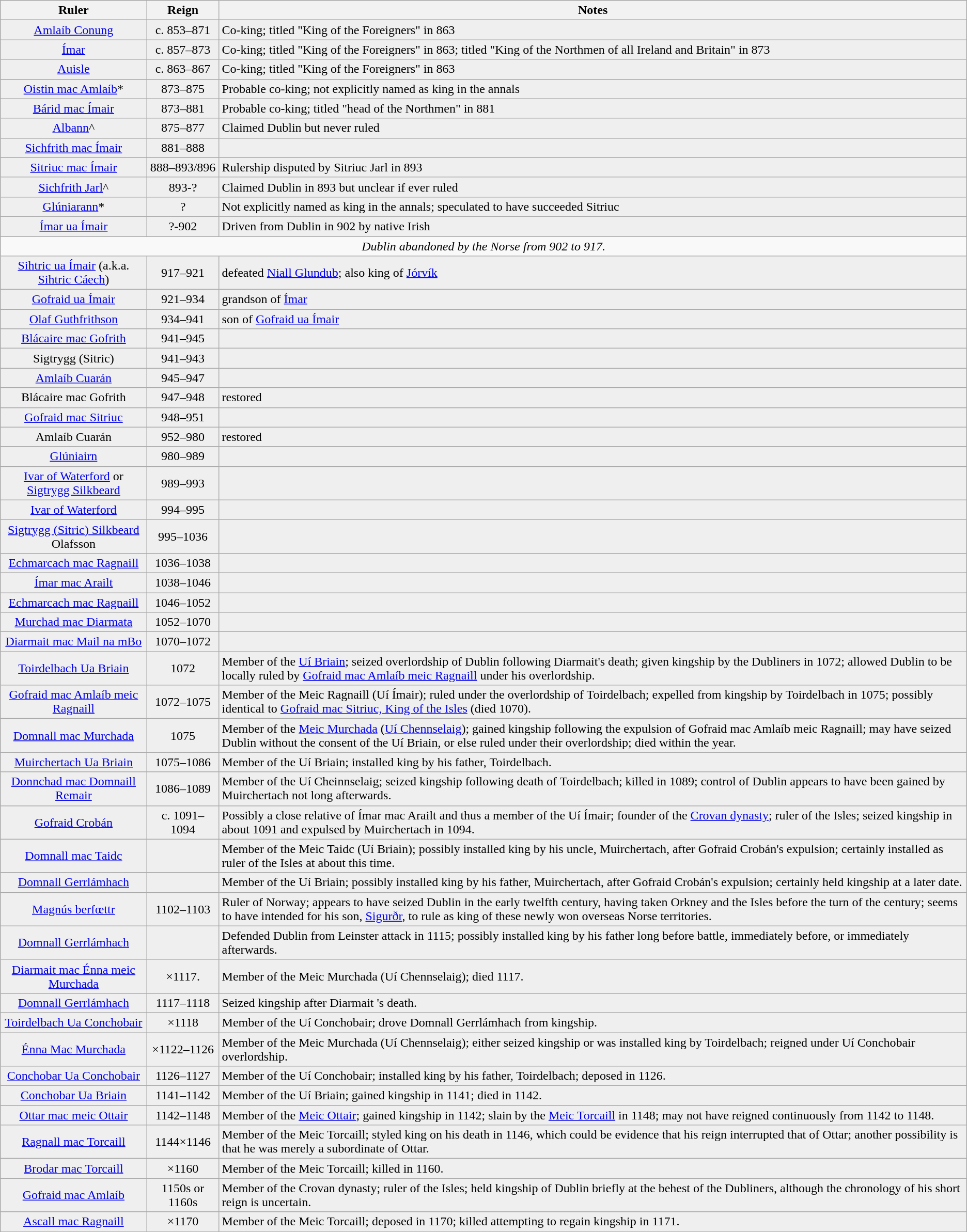<table class="wikitable">
<tr>
<th>Ruler</th>
<th>Reign</th>
<th>Notes</th>
</tr>
<tr bgcolor=#EFEFEF>
<td align=center><a href='#'>Amlaíb Conung</a></td>
<td align=center>c. 853–871</td>
<td>Co-king; titled "King of the Foreigners" in 863</td>
</tr>
<tr bgcolor=#EFEFEF>
<td align=center><a href='#'>Ímar</a></td>
<td align=center>c. 857–873</td>
<td>Co-king; titled "King of the Foreigners" in 863; titled "King of the Northmen of all Ireland and Britain" in 873</td>
</tr>
<tr bgcolor=#EFEFEF>
<td align=center><a href='#'>Auisle</a></td>
<td align=center>c. 863–867</td>
<td>Co-king; titled "King of the Foreigners" in 863</td>
</tr>
<tr bgcolor=#EFEFEF>
<td align=center><a href='#'>Oistin mac Amlaíb</a>*</td>
<td align=center>873–875</td>
<td>Probable co-king; not explicitly named as king in the annals</td>
</tr>
<tr bgcolor=#EFEFEF>
<td align=center><a href='#'>Bárid mac Ímair</a></td>
<td align=center>873–881</td>
<td>Probable co-king; titled "head of the Northmen" in 881</td>
</tr>
<tr bgcolor=#EFEFEF>
<td align=center><a href='#'>Albann</a>^</td>
<td align=center>875–877</td>
<td>Claimed Dublin but never ruled</td>
</tr>
<tr bgcolor=#EFEFEF>
<td align=center><a href='#'>Sichfrith mac Ímair</a></td>
<td align=center>881–888</td>
<td></td>
</tr>
<tr bgcolor=#EFEFEF>
<td align=center><a href='#'>Sitriuc mac Ímair</a></td>
<td align=center>888–893/896</td>
<td>Rulership disputed by Sitriuc Jarl in 893</td>
</tr>
<tr bgcolor=#EFEFEF>
<td align=center><a href='#'>Sichfrith Jarl</a>^</td>
<td align=center>893-?</td>
<td>Claimed Dublin in 893 but unclear if ever ruled</td>
</tr>
<tr bgcolor=#EFEFEF>
<td align=center><a href='#'>Glúniarann</a>*</td>
<td align=center>?</td>
<td>Not explicitly named as king in the annals; speculated to have succeeded Sitriuc</td>
</tr>
<tr bgcolor=#EFEFEF>
<td align=center><a href='#'>Ímar ua Ímair</a></td>
<td align=center>?-902</td>
<td>Driven from Dublin in 902 by native Irish</td>
</tr>
<tr>
<td align=center colspan=3><em>Dublin abandoned by the Norse from 902 to 917.</em></td>
</tr>
<tr bgcolor=#EFEFEF>
<td align=center><a href='#'>Sihtric ua Ímair</a> (a.k.a. <a href='#'>Sihtric Cáech</a>)</td>
<td align=center>917–921</td>
<td>defeated <a href='#'>Niall Glundub</a>; also king of <a href='#'>Jórvík</a></td>
</tr>
<tr bgcolor=#EFEFEF>
<td align=center><a href='#'>Gofraid ua Ímair</a></td>
<td align=center>921–934</td>
<td>grandson of <a href='#'>Ímar</a></td>
</tr>
<tr bgcolor=#EFEFEF>
<td align=center><a href='#'>Olaf Guthfrithson</a></td>
<td align=center>934–941</td>
<td>son of <a href='#'>Gofraid ua Ímair</a></td>
</tr>
<tr bgcolor=#EFEFEF>
<td align=center><a href='#'>Blácaire mac Gofrith</a></td>
<td align=center>941–945</td>
<td></td>
</tr>
<tr bgcolor=#EFEFEF>
<td align=center>Sigtrygg (Sitric)</td>
<td align=center>941–943</td>
<td></td>
</tr>
<tr bgcolor=#EFEFEF>
<td align=center><a href='#'>Amlaíb Cuarán</a></td>
<td align=center>945–947</td>
<td></td>
</tr>
<tr bgcolor=#EFEFEF>
<td align=center>Blácaire mac Gofrith</td>
<td align=center>947–948</td>
<td>restored</td>
</tr>
<tr bgcolor=#EFEFEF>
<td align=center><a href='#'>Gofraid mac Sitriuc</a></td>
<td align=center>948–951</td>
<td></td>
</tr>
<tr bgcolor=#EFEFEF>
<td align=center>Amlaíb Cuarán</td>
<td align=center>952–980</td>
<td>restored</td>
</tr>
<tr bgcolor=#EFEFEF>
<td align=center><a href='#'>Glúniairn</a></td>
<td align=center>980–989</td>
<td></td>
</tr>
<tr bgcolor=#EFEFEF>
<td align=center><a href='#'>Ivar of Waterford</a> or <a href='#'>Sigtrygg Silkbeard</a></td>
<td align=center>989–993</td>
<td></td>
</tr>
<tr bgcolor=#EFEFEF>
<td align=center><a href='#'>Ivar of Waterford</a></td>
<td align=center>994–995</td>
<td></td>
</tr>
<tr bgcolor=#EFEFEF>
<td align=center><a href='#'>Sigtrygg (Sitric) Silkbeard</a> Olafsson</td>
<td align=center>995–1036</td>
<td></td>
</tr>
<tr bgcolor=#EFEFEF>
<td align=center><a href='#'>Echmarcach mac Ragnaill</a></td>
<td align=center>1036–1038</td>
<td></td>
</tr>
<tr bgcolor=#EFEFEF>
<td align=center><a href='#'>Ímar mac Arailt</a></td>
<td align=center>1038–1046</td>
<td></td>
</tr>
<tr bgcolor=#EFEFEF>
<td align=center><a href='#'>Echmarcach mac Ragnaill</a></td>
<td align=center>1046–1052</td>
<td></td>
</tr>
<tr bgcolor=#EFEFEF>
<td align=center><a href='#'>Murchad mac Diarmata</a></td>
<td align=center>1052–1070</td>
<td></td>
</tr>
<tr bgcolor=#EFEFEF>
<td align=center><a href='#'>Diarmait mac Mail na mBo</a></td>
<td align=center>1070–1072</td>
<td></td>
</tr>
<tr bgcolor=#EFEFEF>
<td align=center><a href='#'>Toirdelbach Ua Briain</a></td>
<td align=center>1072</td>
<td>Member of the <a href='#'>Uí Briain</a>; seized overlordship of Dublin following Diarmait's death; given kingship by the Dubliners in 1072; allowed Dublin to be locally ruled by <a href='#'>Gofraid mac Amlaíb meic Ragnaill</a> under his overlordship.</td>
</tr>
<tr bgcolor=#EFEFEF>
<td align=center><a href='#'>Gofraid mac Amlaíb meic Ragnaill</a></td>
<td align=center>1072–1075</td>
<td>Member of the Meic Ragnaill (Uí Ímair); ruled under the overlordship of Toirdelbach; expelled from kingship by Toirdelbach in 1075; possibly identical to <a href='#'>Gofraid mac Sitriuc, King of the Isles</a> (died 1070).</td>
</tr>
<tr bgcolor=#EFEFEF>
<td align=center><a href='#'>Domnall mac Murchada</a></td>
<td align=center>1075</td>
<td>Member of the <a href='#'>Meic Murchada</a> (<a href='#'>Uí Chennselaig</a>); gained kingship following the expulsion of Gofraid mac Amlaíb meic Ragnaill; may have seized Dublin without the consent of the Uí Briain, or else ruled under their overlordship; died within the year.</td>
</tr>
<tr bgcolor=#EFEFEF>
<td align=center><a href='#'>Muirchertach Ua Briain</a></td>
<td align=center>1075–1086</td>
<td>Member of the Uí Briain; installed king by his father, Toirdelbach.</td>
</tr>
<tr bgcolor=#EFEFEF>
<td align=center><a href='#'>Donnchad mac Domnaill Remair</a></td>
<td align=center>1086–1089</td>
<td>Member of the Uí Cheinnselaig; seized kingship following death of Toirdelbach; killed in 1089; control of Dublin appears to have been gained by Muirchertach not long afterwards.</td>
</tr>
<tr bgcolor=#EFEFEF>
<td align=center><a href='#'>Gofraid Crobán</a></td>
<td align=center>c. 1091–1094</td>
<td>Possibly a close relative of Ímar mac Arailt and thus a member of the Uí Ímair; founder of the <a href='#'>Crovan dynasty</a>; ruler of the Isles; seized kingship in about 1091 and expulsed by Muirchertach in 1094.</td>
</tr>
<tr bgcolor=#EFEFEF>
<td align=center><a href='#'>Domnall mac Taidc</a></td>
<td align=center></td>
<td>Member of the Meic Taidc (Uí Briain); possibly installed king by his uncle, Muirchertach, after Gofraid Crobán's expulsion; certainly installed as ruler of the Isles at about this time.</td>
</tr>
<tr bgcolor=#EFEFEF>
<td align=center><a href='#'>Domnall Gerrlámhach</a></td>
<td align=center></td>
<td>Member of the Uí Briain; possibly installed king by his father, Muirchertach, after Gofraid Crobán's expulsion; certainly held kingship at a later date.</td>
</tr>
<tr bgcolor=#EFEFEF>
<td align=center><a href='#'>Magnús berfœttr</a></td>
<td align=center>1102–1103</td>
<td>Ruler of Norway; appears to have seized Dublin in the early twelfth century, having taken Orkney and the Isles before the turn of the century; seems to have intended for his son, <a href='#'>Sigurðr</a>, to rule as king of these newly won overseas Norse territories.</td>
</tr>
<tr bgcolor=#EFEFEF>
<td align=center><a href='#'>Domnall Gerrlámhach</a></td>
<td align=center></td>
<td>Defended Dublin from Leinster attack in 1115; possibly installed king by his father long before battle, immediately before, or immediately afterwards.</td>
</tr>
<tr bgcolor=#EFEFEF>
<td align=center><a href='#'>Diarmait mac Énna meic Murchada</a></td>
<td align=center>×1117.</td>
<td>Member of the Meic Murchada (Uí Chennselaig); died 1117.</td>
</tr>
<tr bgcolor=#EFEFEF>
<td align=center><a href='#'>Domnall Gerrlámhach</a></td>
<td align=center>1117–1118</td>
<td>Seized kingship after Diarmait 's death.</td>
</tr>
<tr bgcolor=#EFEFEF>
<td align=center><a href='#'>Toirdelbach Ua Conchobair</a></td>
<td align=center>×1118</td>
<td>Member of the Uí Conchobair; drove Domnall Gerrlámhach from kingship.</td>
</tr>
<tr bgcolor=#EFEFEF>
<td align=center><a href='#'>Énna Mac Murchada</a></td>
<td align=center>×1122–1126</td>
<td>Member of the Meic Murchada (Uí Chennselaig); either seized kingship or was installed king by Toirdelbach; reigned under Uí Conchobair overlordship.</td>
</tr>
<tr bgcolor=#EFEFEF>
<td align=center><a href='#'>Conchobar Ua Conchobair</a></td>
<td align=center>1126–1127</td>
<td>Member of the Uí Conchobair; installed king by his father, Toirdelbach; deposed in 1126.</td>
</tr>
<tr bgcolor=#EFEFEF>
<td align=center><a href='#'>Conchobar Ua Briain</a></td>
<td align=center>1141–1142</td>
<td>Member of the Uí Briain; gained kingship in 1141; died in 1142.</td>
</tr>
<tr bgcolor=#EFEFEF>
<td align=center><a href='#'>Ottar mac meic Ottair</a></td>
<td align=center>1142–1148</td>
<td>Member of the <a href='#'>Meic Ottair</a>; gained kingship in 1142; slain by the <a href='#'>Meic Torcaill</a> in 1148; may not have reigned continuously from 1142 to 1148.</td>
</tr>
<tr bgcolor=#EFEFEF>
<td align=center><a href='#'>Ragnall mac Torcaill</a></td>
<td align=center>1144×1146</td>
<td>Member of the Meic Torcaill; styled king on his death in 1146, which could be evidence that his reign interrupted that of Ottar; another possibility is that he was merely a subordinate of Ottar.</td>
</tr>
<tr bgcolor=#EFEFEF>
<td align=center><a href='#'>Brodar mac Torcaill</a></td>
<td align=center>×1160</td>
<td>Member of the Meic Torcaill; killed in 1160.</td>
</tr>
<tr bgcolor=#EFEFEF>
<td align=center><a href='#'>Gofraid mac Amlaíb</a></td>
<td align=center>1150s or 1160s</td>
<td>Member of the Crovan dynasty; ruler of the Isles; held kingship of Dublin briefly at the behest of the Dubliners, although the chronology of his short reign is uncertain.</td>
</tr>
<tr bgcolor=#EFEFEF>
<td align=center><a href='#'>Ascall mac Ragnaill</a></td>
<td align=center>×1170</td>
<td>Member of the Meic Torcaill; deposed in 1170; killed attempting to regain kingship in 1171.</td>
</tr>
<tr>
</tr>
</table>
